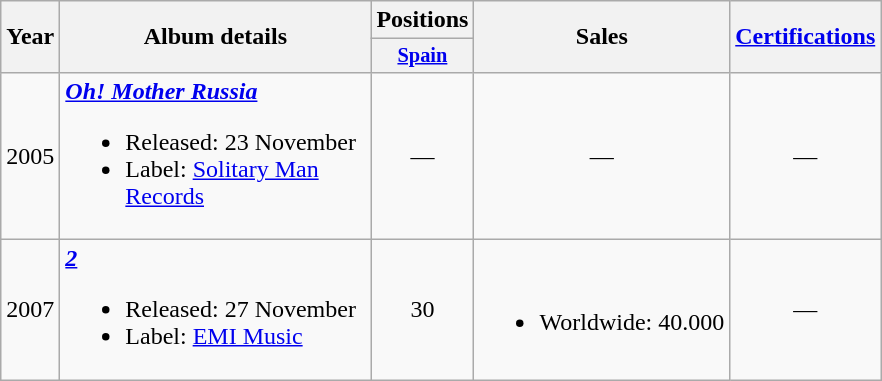<table class="wikitable">
<tr>
<th rowspan="2">Year</th>
<th rowspan="2" width="200">Album details</th>
<th colspan="1">Positions</th>
<th rowspan="2">Sales</th>
<th rowspan="2"><a href='#'>Certifications</a></th>
</tr>
<tr>
<th style="width:3em;font-size:85%"><a href='#'>Spain</a></th>
</tr>
<tr>
<td>2005</td>
<td><strong><em><a href='#'>Oh! Mother Russia</a></em></strong><br><ul><li>Released: 23 November</li><li>Label: <a href='#'>Solitary Man Records</a></li></ul></td>
<td align="center">—</td>
<td align="center">—</td>
<td align="center">—</td>
</tr>
<tr>
<td>2007</td>
<td><strong><em><a href='#'>2</a></em></strong><br><ul><li>Released: 27 November</li><li>Label: <a href='#'>EMI Music</a></li></ul></td>
<td align="center">30</td>
<td><br><ul><li>Worldwide: 40.000</li></ul></td>
<td align="center">—</td>
</tr>
</table>
